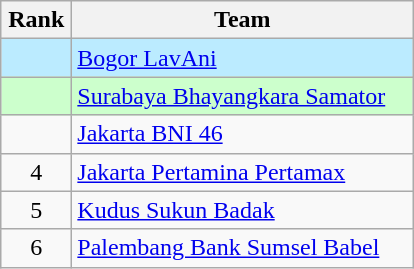<table class="wikitable" style="text-align:center">
<tr>
<th width=40>Rank</th>
<th width=220>Team</th>
</tr>
<tr bgcolor=#BBEBFF>
<td></td>
<td style="text-align:left"><a href='#'>Bogor LavAni</a></td>
</tr>
<tr bgcolor=#CCFFCC>
<td></td>
<td style="text-align:left"><a href='#'>Surabaya Bhayangkara Samator</a></td>
</tr>
<tr>
<td></td>
<td style="text-align:left"><a href='#'>Jakarta BNI 46</a></td>
</tr>
<tr>
<td>4</td>
<td style="text-align:left"><a href='#'>Jakarta Pertamina Pertamax</a></td>
</tr>
<tr>
<td>5</td>
<td style="text-align:left"><a href='#'>Kudus Sukun Badak</a></td>
</tr>
<tr>
<td>6</td>
<td style="text-align:left"><a href='#'>Palembang Bank Sumsel Babel</a></td>
</tr>
</table>
